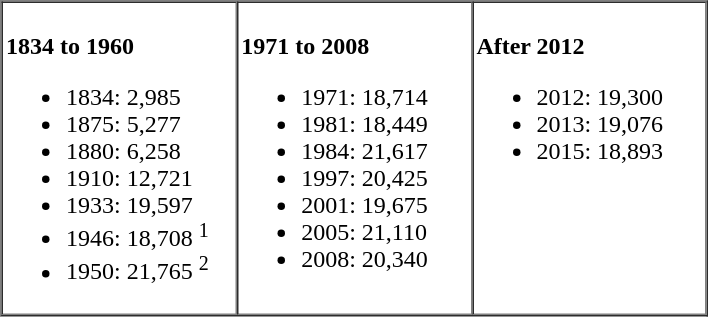<table border="1" cellpadding="2" cellspacing="0">
<tr>
<td valign="top" width="30%"><br><strong>1834 to 1960</strong><ul><li>1834: 2,985</li><li>1875: 5,277</li><li>1880: 6,258</li><li>1910: 12,721</li><li>1933: 19,597</li><li>1946: 18,708 <sup>1</sup></li><li>1950: 21,765 <sup>2</sup></li></ul></td>
<td valign="top" width="30%"><br><strong>1971 to 2008</strong><ul><li>1971: 18,714</li><li>1981: 18,449</li><li>1984: 21,617</li><li>1997: 20,425</li><li>2001: 19,675</li><li>2005: 21,110</li><li>2008: 20,340</li></ul></td>
<td valign="top" width="30%"><br><strong>After 2012</strong><ul><li>2012: 19,300</li><li>2013: 19,076</li><li>2015: 18,893</li></ul></td>
</tr>
</table>
